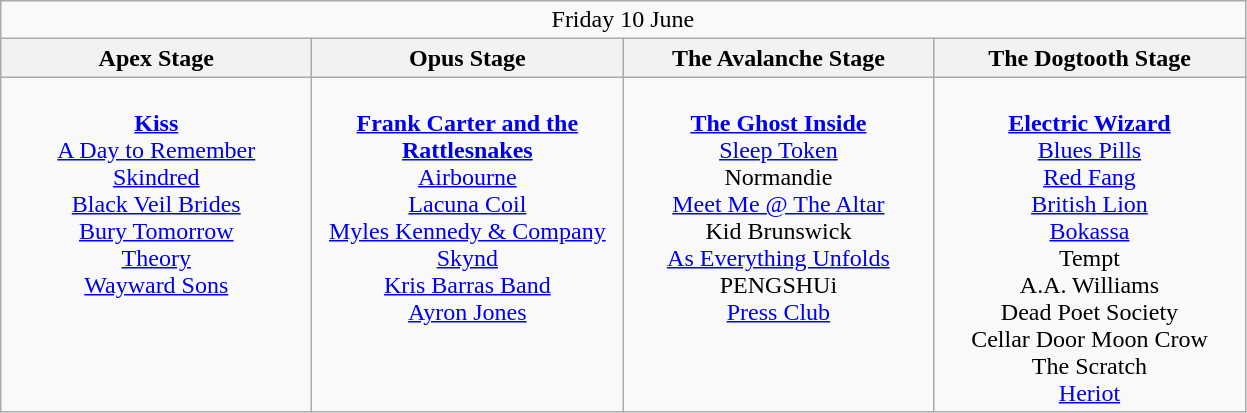<table class="wikitable">
<tr>
<td colspan="4" style="text-align:center;">Friday 10 June</td>
</tr>
<tr>
<th>Apex Stage</th>
<th>Opus Stage</th>
<th>The Avalanche Stage</th>
<th>The Dogtooth Stage</th>
</tr>
<tr>
<td style="text-align:center; vertical-align:top; width:200px;"><br><strong><a href='#'>Kiss</a></strong> <br>
<a href='#'>A Day to Remember</a> <br>
<a href='#'>Skindred</a> <br>
<a href='#'>Black Veil Brides</a> <br>
<a href='#'>Bury Tomorrow</a> <br>
<a href='#'>Theory</a> <br>
<a href='#'>Wayward Sons</a> <br></td>
<td style="text-align:center; vertical-align:top; width:200px;"><br><strong><a href='#'>Frank Carter and the Rattlesnakes</a></strong> <br>
<a href='#'>Airbourne</a> <br>
<a href='#'>Lacuna Coil</a> <br>
<a href='#'>Myles Kennedy & Company</a> <br>
<a href='#'>Skynd</a> <br>
<a href='#'>Kris Barras Band</a> <br>
<a href='#'>Ayron Jones</a> <br></td>
<td style="text-align:center; vertical-align:top; width:200px;"><br><strong><a href='#'>The Ghost Inside</a></strong> <br>
<a href='#'>Sleep Token</a> <br>
Normandie <br>
<a href='#'>Meet Me @ The Altar</a> <br>
Kid Brunswick <br>
<a href='#'>As Everything Unfolds</a> <br>
PENGSHUi <br>
<a href='#'>Press Club</a> <br></td>
<td style="text-align:center; vertical-align:top; width:200px;"><br><strong><a href='#'>Electric Wizard</a></strong> <br>
<a href='#'>Blues Pills</a> <br>
<a href='#'>Red Fang</a> <br>
<a href='#'>British Lion</a> <br>
<a href='#'>Bokassa</a> <br>
Tempt <br>
A.A. Williams <br>
Dead Poet Society <br>
Cellar Door Moon Crow <br>
The Scratch <br>
<a href='#'>Heriot</a> <br></td>
</tr>
</table>
